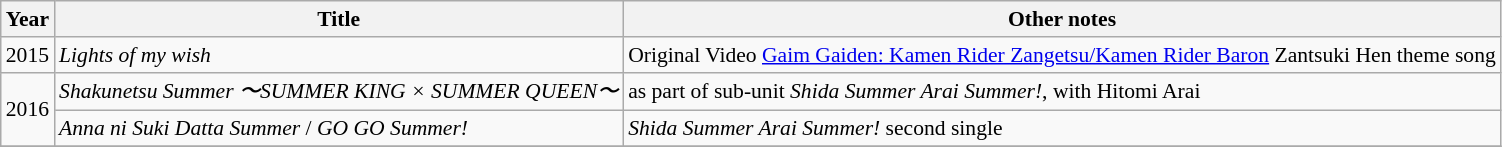<table class="wikitable" style="font-size: 90%;">
<tr>
<th>Year</th>
<th>Title</th>
<th>Other notes</th>
</tr>
<tr>
<td>2015</td>
<td><em>Lights of my wish</em></td>
<td>Original Video <a href='#'>Gaim Gaiden: Kamen Rider Zangetsu/Kamen Rider Baron</a> Zantsuki Hen theme song</td>
</tr>
<tr>
<td rowspan="2">2016</td>
<td><em>Shakunetsu Summer 〜SUMMER KING × SUMMER QUEEN〜</em></td>
<td>as part of sub-unit <em>Shida Summer Arai Summer!</em>, with Hitomi Arai</td>
</tr>
<tr>
<td><em>Anna ni Suki Datta Summer</em> / <em>GO GO Summer!</em></td>
<td><em>Shida Summer Arai Summer!</em> second single</td>
</tr>
<tr>
</tr>
</table>
